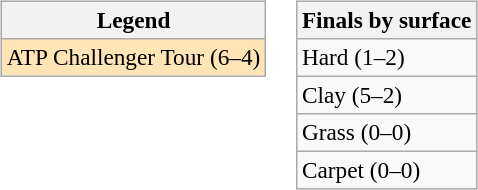<table>
<tr valign=top>
<td><br><table class=wikitable style=font-size:97%>
<tr>
<th>Legend</th>
</tr>
<tr bgcolor=moccasin>
<td>ATP Challenger Tour (6–4)</td>
</tr>
</table>
</td>
<td><br><table class=wikitable style=font-size:97%>
<tr>
<th>Finals by surface</th>
</tr>
<tr>
<td>Hard (1–2)</td>
</tr>
<tr>
<td>Clay (5–2)</td>
</tr>
<tr>
<td>Grass (0–0)</td>
</tr>
<tr>
<td>Carpet (0–0)</td>
</tr>
</table>
</td>
</tr>
</table>
